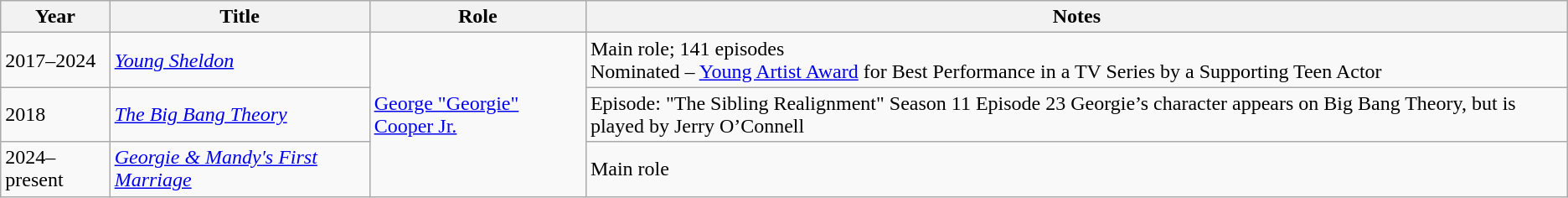<table class="wikitable sortable">
<tr>
<th>Year</th>
<th>Title</th>
<th>Role</th>
<th class="unsortable">Notes</th>
</tr>
<tr>
<td>2017–2024</td>
<td><em><a href='#'>Young Sheldon</a></em></td>
<td rowspan="3"><a href='#'>George "Georgie" Cooper Jr.</a></td>
<td>Main role; 141 episodes<br>Nominated – <a href='#'>Young Artist Award</a> for Best Performance in a TV Series by a Supporting Teen Actor </td>
</tr>
<tr>
<td>2018</td>
<td><em><a href='#'>The Big Bang Theory</a></em></td>
<td>Episode: "The Sibling Realignment" Season 11 Episode 23 Georgie’s character appears on Big Bang Theory, but is played by Jerry O’Connell</td>
</tr>
<tr>
<td>2024–present</td>
<td><em><a href='#'>Georgie & Mandy's First Marriage</a></em></td>
<td>Main role</td>
</tr>
</table>
